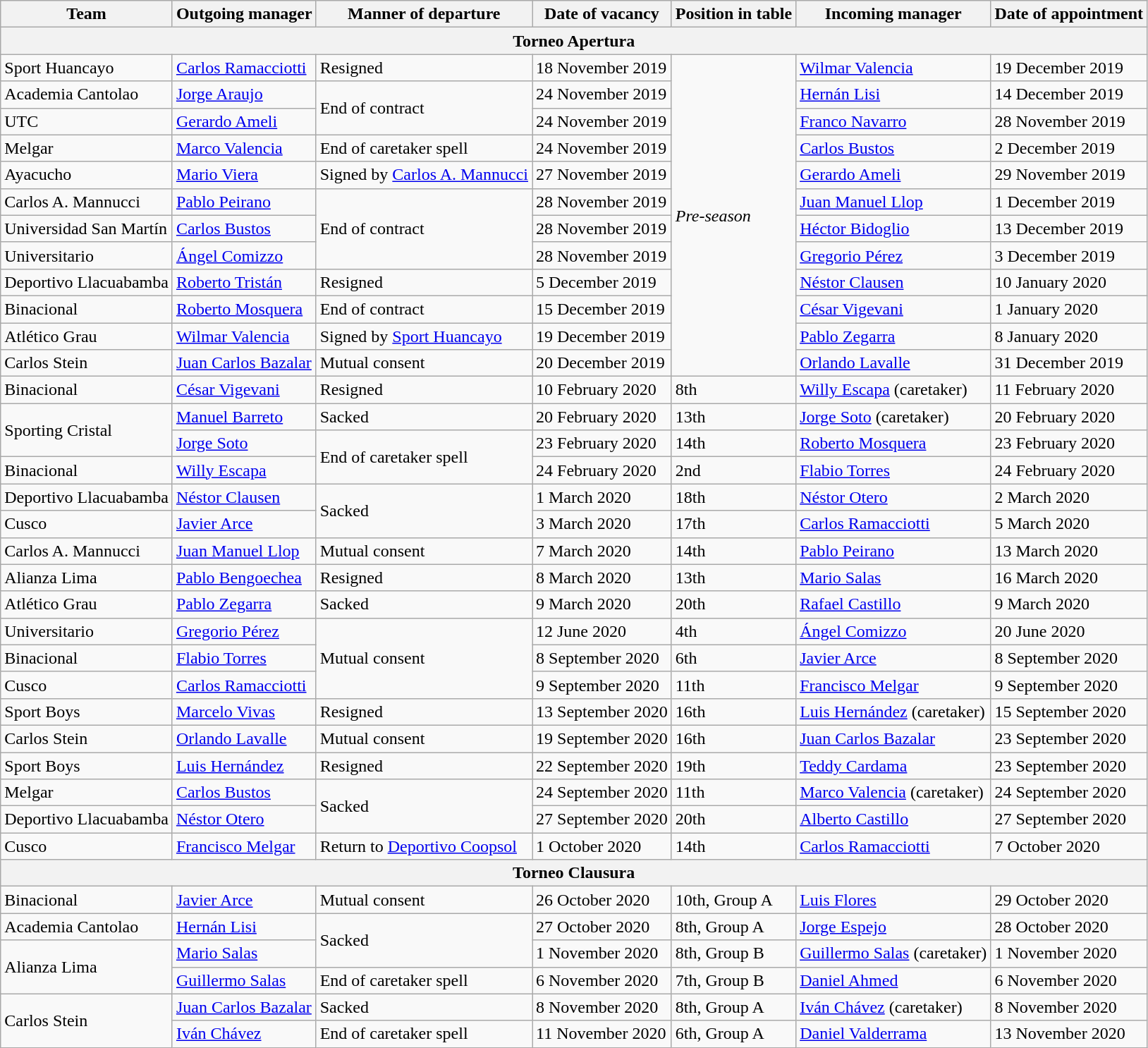<table class="wikitable sortable">
<tr>
<th>Team</th>
<th>Outgoing manager</th>
<th>Manner of departure</th>
<th>Date of vacancy</th>
<th>Position in table</th>
<th>Incoming manager</th>
<th>Date of appointment</th>
</tr>
<tr>
<th colspan=7>Torneo Apertura</th>
</tr>
<tr>
<td>Sport Huancayo</td>
<td> <a href='#'>Carlos Ramacciotti</a></td>
<td>Resigned</td>
<td>18 November 2019</td>
<td rowspan=12><em>Pre-season</em></td>
<td> <a href='#'>Wilmar Valencia</a></td>
<td>19 December 2019</td>
</tr>
<tr>
<td>Academia Cantolao</td>
<td> <a href='#'>Jorge Araujo</a></td>
<td rowspan=2>End of contract</td>
<td>24 November 2019</td>
<td> <a href='#'>Hernán Lisi</a></td>
<td>14 December 2019</td>
</tr>
<tr>
<td>UTC</td>
<td> <a href='#'>Gerardo Ameli</a></td>
<td>24 November 2019</td>
<td> <a href='#'>Franco Navarro</a></td>
<td>28 November 2019</td>
</tr>
<tr>
<td>Melgar</td>
<td> <a href='#'>Marco Valencia</a></td>
<td>End of caretaker spell</td>
<td>24 November 2019</td>
<td> <a href='#'>Carlos Bustos</a></td>
<td>2 December 2019</td>
</tr>
<tr>
<td>Ayacucho</td>
<td> <a href='#'>Mario Viera</a></td>
<td>Signed by <a href='#'>Carlos A. Mannucci</a></td>
<td>27 November 2019</td>
<td> <a href='#'>Gerardo Ameli</a></td>
<td>29 November 2019</td>
</tr>
<tr>
<td>Carlos A. Mannucci</td>
<td> <a href='#'>Pablo Peirano</a></td>
<td rowspan=3>End of contract</td>
<td>28 November 2019</td>
<td> <a href='#'>Juan Manuel Llop</a></td>
<td>1 December 2019</td>
</tr>
<tr>
<td>Universidad San Martín</td>
<td> <a href='#'>Carlos Bustos</a></td>
<td>28 November 2019</td>
<td> <a href='#'>Héctor Bidoglio</a></td>
<td>13 December 2019</td>
</tr>
<tr>
<td>Universitario</td>
<td> <a href='#'>Ángel Comizzo</a></td>
<td>28 November 2019</td>
<td> <a href='#'>Gregorio Pérez</a></td>
<td>3 December 2019</td>
</tr>
<tr>
<td>Deportivo Llacuabamba</td>
<td> <a href='#'>Roberto Tristán</a></td>
<td>Resigned</td>
<td>5 December 2019</td>
<td> <a href='#'>Néstor Clausen</a></td>
<td>10 January 2020</td>
</tr>
<tr>
<td>Binacional</td>
<td> <a href='#'>Roberto Mosquera</a></td>
<td>End of contract</td>
<td>15 December 2019</td>
<td> <a href='#'>César Vigevani</a></td>
<td>1 January 2020</td>
</tr>
<tr>
<td>Atlético Grau</td>
<td> <a href='#'>Wilmar Valencia</a></td>
<td>Signed by <a href='#'>Sport Huancayo</a></td>
<td>19 December 2019</td>
<td> <a href='#'>Pablo Zegarra</a></td>
<td>8 January 2020</td>
</tr>
<tr>
<td>Carlos Stein</td>
<td> <a href='#'>Juan Carlos Bazalar</a></td>
<td>Mutual consent</td>
<td>20 December 2019</td>
<td> <a href='#'>Orlando Lavalle</a></td>
<td>31 December 2019</td>
</tr>
<tr>
<td>Binacional</td>
<td> <a href='#'>César Vigevani</a></td>
<td>Resigned</td>
<td>10 February 2020</td>
<td>8th</td>
<td> <a href='#'>Willy Escapa</a> (caretaker)</td>
<td>11 February 2020</td>
</tr>
<tr>
<td rowspan=2>Sporting Cristal</td>
<td> <a href='#'>Manuel Barreto</a></td>
<td>Sacked</td>
<td>20 February 2020</td>
<td>13th</td>
<td> <a href='#'>Jorge Soto</a> (caretaker)</td>
<td>20 February 2020</td>
</tr>
<tr>
<td> <a href='#'>Jorge Soto</a></td>
<td rowspan=2>End of caretaker spell</td>
<td>23 February 2020</td>
<td>14th</td>
<td> <a href='#'>Roberto Mosquera</a></td>
<td>23 February 2020</td>
</tr>
<tr>
<td>Binacional</td>
<td> <a href='#'>Willy Escapa</a></td>
<td>24 February 2020</td>
<td>2nd</td>
<td> <a href='#'>Flabio Torres</a></td>
<td>24 February 2020</td>
</tr>
<tr>
<td>Deportivo Llacuabamba</td>
<td> <a href='#'>Néstor Clausen</a></td>
<td rowspan=2>Sacked</td>
<td>1 March 2020</td>
<td>18th</td>
<td> <a href='#'>Néstor Otero</a></td>
<td>2 March 2020</td>
</tr>
<tr>
<td>Cusco</td>
<td> <a href='#'>Javier Arce</a></td>
<td>3 March 2020</td>
<td>17th</td>
<td> <a href='#'>Carlos Ramacciotti</a></td>
<td>5 March 2020</td>
</tr>
<tr>
<td>Carlos A. Mannucci</td>
<td> <a href='#'>Juan Manuel Llop</a></td>
<td>Mutual consent</td>
<td>7 March 2020</td>
<td>14th</td>
<td> <a href='#'>Pablo Peirano</a></td>
<td>13 March 2020</td>
</tr>
<tr>
<td>Alianza Lima</td>
<td> <a href='#'>Pablo Bengoechea</a></td>
<td>Resigned</td>
<td>8 March 2020</td>
<td>13th</td>
<td> <a href='#'>Mario Salas</a></td>
<td>16 March 2020</td>
</tr>
<tr>
<td>Atlético Grau</td>
<td> <a href='#'>Pablo Zegarra</a></td>
<td>Sacked</td>
<td>9 March 2020</td>
<td>20th</td>
<td> <a href='#'>Rafael Castillo</a></td>
<td>9 March 2020</td>
</tr>
<tr>
<td>Universitario</td>
<td> <a href='#'>Gregorio Pérez</a></td>
<td rowspan=3>Mutual consent</td>
<td>12 June 2020</td>
<td>4th</td>
<td> <a href='#'>Ángel Comizzo</a></td>
<td>20 June 2020</td>
</tr>
<tr>
<td>Binacional</td>
<td> <a href='#'>Flabio Torres</a></td>
<td>8 September 2020</td>
<td>6th</td>
<td> <a href='#'>Javier Arce</a></td>
<td>8 September 2020</td>
</tr>
<tr>
<td>Cusco</td>
<td> <a href='#'>Carlos Ramacciotti</a></td>
<td>9 September 2020</td>
<td>11th</td>
<td> <a href='#'>Francisco Melgar</a></td>
<td>9 September 2020</td>
</tr>
<tr>
<td>Sport Boys</td>
<td> <a href='#'>Marcelo Vivas</a></td>
<td>Resigned</td>
<td>13 September 2020</td>
<td>16th</td>
<td> <a href='#'>Luis Hernández</a> (caretaker)</td>
<td>15 September 2020</td>
</tr>
<tr>
<td>Carlos Stein</td>
<td> <a href='#'>Orlando Lavalle</a></td>
<td>Mutual consent</td>
<td>19 September 2020</td>
<td>16th</td>
<td> <a href='#'>Juan Carlos Bazalar</a></td>
<td>23 September 2020</td>
</tr>
<tr>
<td>Sport Boys</td>
<td> <a href='#'>Luis Hernández</a></td>
<td>Resigned</td>
<td>22 September 2020</td>
<td>19th</td>
<td> <a href='#'>Teddy Cardama</a></td>
<td>23 September 2020</td>
</tr>
<tr>
<td>Melgar</td>
<td> <a href='#'>Carlos Bustos</a></td>
<td rowspan=2>Sacked</td>
<td>24 September 2020</td>
<td>11th</td>
<td> <a href='#'>Marco Valencia</a> (caretaker)</td>
<td>24 September 2020</td>
</tr>
<tr>
<td>Deportivo Llacuabamba</td>
<td> <a href='#'>Néstor Otero</a></td>
<td>27 September 2020</td>
<td>20th</td>
<td> <a href='#'>Alberto Castillo</a></td>
<td>27 September 2020</td>
</tr>
<tr>
<td>Cusco</td>
<td> <a href='#'>Francisco Melgar</a></td>
<td>Return to <a href='#'>Deportivo Coopsol</a></td>
<td>1 October 2020</td>
<td>14th</td>
<td> <a href='#'>Carlos Ramacciotti</a></td>
<td>7 October 2020</td>
</tr>
<tr>
<th colspan=7>Torneo Clausura</th>
</tr>
<tr>
<td>Binacional</td>
<td> <a href='#'>Javier Arce</a></td>
<td>Mutual consent</td>
<td>26 October 2020</td>
<td>10th, Group A</td>
<td> <a href='#'>Luis Flores</a></td>
<td>29 October 2020</td>
</tr>
<tr>
<td>Academia Cantolao</td>
<td> <a href='#'>Hernán Lisi</a></td>
<td rowspan=2>Sacked</td>
<td>27 October 2020</td>
<td>8th, Group A</td>
<td> <a href='#'>Jorge Espejo</a></td>
<td>28 October 2020</td>
</tr>
<tr>
<td rowspan=2>Alianza Lima</td>
<td> <a href='#'>Mario Salas</a></td>
<td>1 November 2020</td>
<td>8th, Group B</td>
<td> <a href='#'>Guillermo Salas</a> (caretaker)</td>
<td>1 November 2020</td>
</tr>
<tr>
<td> <a href='#'>Guillermo Salas</a></td>
<td>End of caretaker spell</td>
<td>6 November 2020</td>
<td>7th, Group B</td>
<td> <a href='#'>Daniel Ahmed</a></td>
<td>6 November 2020</td>
</tr>
<tr>
<td rowspan=2>Carlos Stein</td>
<td> <a href='#'>Juan Carlos Bazalar</a></td>
<td>Sacked</td>
<td>8 November 2020</td>
<td>8th, Group A</td>
<td> <a href='#'>Iván Chávez</a> (caretaker)</td>
<td>8 November 2020</td>
</tr>
<tr>
<td> <a href='#'>Iván Chávez</a></td>
<td>End of caretaker spell</td>
<td>11 November 2020</td>
<td>6th, Group A</td>
<td> <a href='#'>Daniel Valderrama</a></td>
<td>13 November 2020</td>
</tr>
</table>
